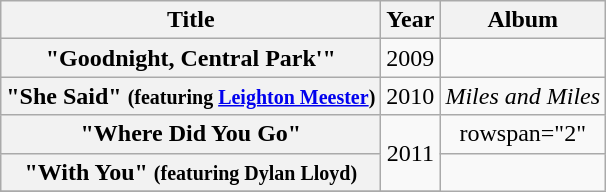<table class="wikitable plainrowheaders" style="text-align:center;">
<tr>
<th scope="col">Title</th>
<th scope="col">Year</th>
<th scope="col">Album</th>
</tr>
<tr>
<th scope="row">"Goodnight, Central Park'"</th>
<td>2009</td>
<td></td>
</tr>
<tr>
<th scope="row">"She Said" <small>(featuring <a href='#'>Leighton Meester</a>)</small></th>
<td>2010</td>
<td><em>Miles and Miles</em></td>
</tr>
<tr>
<th scope="row">"Where Did You Go"</th>
<td rowspan="2">2011</td>
<td>rowspan="2" </td>
</tr>
<tr>
<th scope="row">"With You" <small>(featuring Dylan Lloyd)</small></th>
</tr>
<tr>
</tr>
</table>
